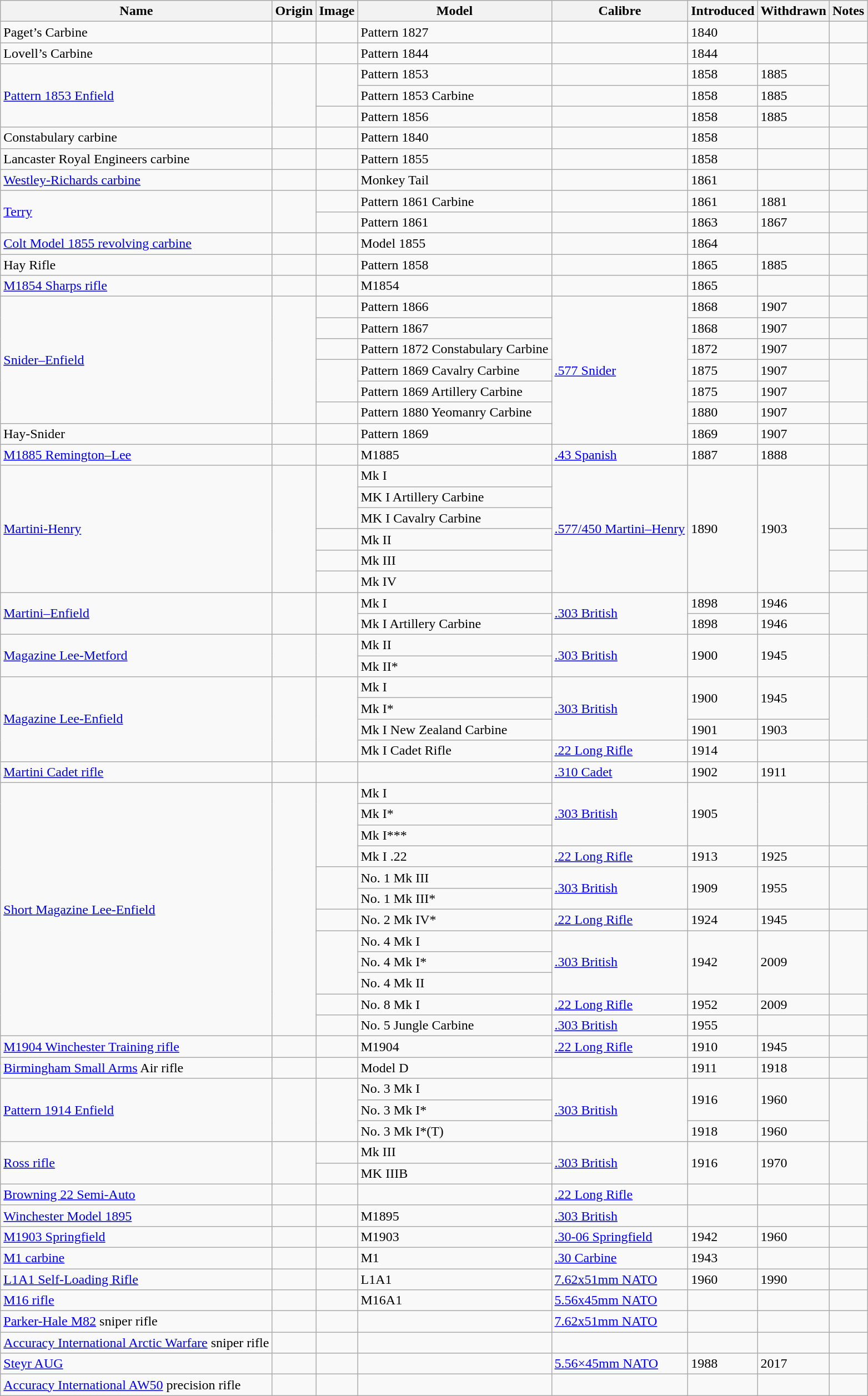<table class="wikitable">
<tr>
<th>Name</th>
<th>Origin</th>
<th>Image</th>
<th>Model</th>
<th>Calibre</th>
<th>Introduced</th>
<th>Withdrawn</th>
<th>Notes</th>
</tr>
<tr>
<td>Paget’s Carbine</td>
<td></td>
<td></td>
<td>Pattern 1827</td>
<td></td>
<td>1840</td>
<td></td>
<td></td>
</tr>
<tr>
<td>Lovell’s Carbine</td>
<td></td>
<td></td>
<td>Pattern 1844</td>
<td></td>
<td>1844</td>
<td></td>
<td></td>
</tr>
<tr>
<td rowspan="3"><a href='#'>Pattern 1853 Enfield</a></td>
<td rowspan="3"></td>
<td rowspan="2"></td>
<td>Pattern 1853</td>
<td></td>
<td>1858</td>
<td>1885</td>
<td rowspan="2"></td>
</tr>
<tr>
<td>Pattern 1853 Carbine</td>
<td></td>
<td>1858</td>
<td>1885</td>
</tr>
<tr>
<td></td>
<td>Pattern 1856</td>
<td></td>
<td>1858</td>
<td>1885</td>
<td></td>
</tr>
<tr>
<td>Constabulary carbine</td>
<td></td>
<td></td>
<td>Pattern 1840</td>
<td></td>
<td>1858</td>
<td></td>
<td></td>
</tr>
<tr>
<td>Lancaster Royal Engineers carbine</td>
<td></td>
<td></td>
<td>Pattern 1855</td>
<td></td>
<td>1858</td>
<td></td>
<td></td>
</tr>
<tr>
<td><a href='#'>Westley-Richards carbine</a></td>
<td></td>
<td></td>
<td>Monkey Tail</td>
<td></td>
<td>1861</td>
<td></td>
<td></td>
</tr>
<tr>
<td rowspan="2"><a href='#'>Terry</a></td>
<td rowspan="2"></td>
<td></td>
<td>Pattern 1861 Carbine</td>
<td></td>
<td>1861</td>
<td>1881</td>
<td></td>
</tr>
<tr>
<td></td>
<td>Pattern 1861</td>
<td></td>
<td>1863</td>
<td>1867</td>
<td></td>
</tr>
<tr>
<td><a href='#'>Colt Model 1855 revolving carbine</a></td>
<td></td>
<td></td>
<td>Model 1855</td>
<td></td>
<td>1864</td>
<td></td>
<td></td>
</tr>
<tr>
<td>Hay Rifle</td>
<td></td>
<td></td>
<td>Pattern 1858</td>
<td></td>
<td>1865</td>
<td>1885</td>
<td></td>
</tr>
<tr>
<td><a href='#'>M1854 Sharps rifle</a></td>
<td></td>
<td></td>
<td>M1854</td>
<td></td>
<td>1865</td>
<td></td>
<td></td>
</tr>
<tr>
<td rowspan="6"><a href='#'>Snider–Enfield</a></td>
<td rowspan="6"></td>
<td></td>
<td>Pattern 1866</td>
<td rowspan="7"><a href='#'>.577 Snider</a></td>
<td>1868</td>
<td>1907</td>
<td></td>
</tr>
<tr>
<td></td>
<td>Pattern 1867</td>
<td>1868</td>
<td>1907</td>
<td></td>
</tr>
<tr>
<td></td>
<td>Pattern 1872 Constabulary Carbine</td>
<td>1872</td>
<td>1907</td>
<td></td>
</tr>
<tr>
<td rowspan="2"></td>
<td>Pattern 1869 Cavalry Carbine</td>
<td>1875</td>
<td>1907</td>
<td rowspan="2"></td>
</tr>
<tr>
<td>Pattern 1869 Artillery Carbine</td>
<td>1875</td>
<td>1907</td>
</tr>
<tr>
<td></td>
<td>Pattern 1880 Yeomanry Carbine</td>
<td>1880</td>
<td>1907</td>
<td></td>
</tr>
<tr>
<td>Hay-Snider</td>
<td></td>
<td></td>
<td>Pattern 1869</td>
<td>1869</td>
<td>1907</td>
<td></td>
</tr>
<tr>
<td><a href='#'>M1885 Remington–Lee</a></td>
<td></td>
<td></td>
<td>M1885</td>
<td><a href='#'>.43 Spanish</a></td>
<td>1887</td>
<td>1888</td>
<td></td>
</tr>
<tr>
<td rowspan="6"><a href='#'>Martini-Henry</a></td>
<td rowspan="6"></td>
<td rowspan="3"></td>
<td>Mk I</td>
<td rowspan="6"><a href='#'>.577/450 Martini–Henry</a></td>
<td rowspan="6">1890</td>
<td rowspan="6">1903</td>
<td rowspan="3"></td>
</tr>
<tr>
<td>MK I Artillery Carbine</td>
</tr>
<tr>
<td>MK I Cavalry Carbine</td>
</tr>
<tr>
<td></td>
<td>Mk II</td>
<td></td>
</tr>
<tr>
<td></td>
<td>Mk III</td>
<td></td>
</tr>
<tr>
<td></td>
<td>Mk IV</td>
<td></td>
</tr>
<tr>
<td rowspan="2"><a href='#'>Martini–Enfield</a></td>
<td rowspan="2"></td>
<td rowspan="2"></td>
<td>Mk I</td>
<td rowspan="2"><a href='#'>.303 British</a></td>
<td>1898</td>
<td>1946</td>
<td rowspan="2"></td>
</tr>
<tr>
<td>Mk I Artillery Carbine</td>
<td>1898</td>
<td>1946</td>
</tr>
<tr>
<td rowspan="2"><a href='#'>Magazine Lee-Metford</a></td>
<td rowspan="2"></td>
<td rowspan="2"></td>
<td>Mk II</td>
<td rowspan="2"><a href='#'>.303 British</a></td>
<td rowspan="2">1900</td>
<td rowspan="2">1945</td>
<td rowspan="2"></td>
</tr>
<tr>
<td>Mk II*</td>
</tr>
<tr>
<td rowspan="4"><a href='#'>Magazine Lee-Enfield</a></td>
<td rowspan="4"></td>
<td rowspan="4"></td>
<td>Mk I</td>
<td rowspan="3"><a href='#'>.303 British</a></td>
<td rowspan="2">1900</td>
<td rowspan="2">1945</td>
<td rowspan="3"></td>
</tr>
<tr>
<td>Mk I*</td>
</tr>
<tr>
<td>Mk I New Zealand Carbine</td>
<td>1901</td>
<td>1903</td>
</tr>
<tr>
<td>Mk I Cadet Rifle</td>
<td><a href='#'>.22 Long Rifle</a></td>
<td>1914</td>
<td></td>
<td></td>
</tr>
<tr>
<td><a href='#'>Martini Cadet rifle</a></td>
<td></td>
<td></td>
<td></td>
<td><a href='#'>.310 Cadet</a></td>
<td>1902</td>
<td>1911</td>
<td></td>
</tr>
<tr>
<td rowspan="12"><a href='#'>Short Magazine Lee-Enfield</a></td>
<td rowspan="12"></td>
<td rowspan="4"></td>
<td>Mk I</td>
<td rowspan="3"><a href='#'>.303 British</a></td>
<td rowspan="3">1905</td>
<td rowspan="3"></td>
<td rowspan="3"></td>
</tr>
<tr>
<td>Mk I*</td>
</tr>
<tr>
<td>Mk I***</td>
</tr>
<tr>
<td>Mk I .22</td>
<td><a href='#'>.22 Long Rifle</a></td>
<td>1913</td>
<td>1925</td>
<td></td>
</tr>
<tr>
<td rowspan="2"></td>
<td>No. 1 Mk III</td>
<td rowspan="2"><a href='#'>.303 British</a></td>
<td rowspan="2">1909</td>
<td rowspan="2">1955</td>
<td rowspan="2"></td>
</tr>
<tr>
<td>No. 1 Mk III*</td>
</tr>
<tr>
<td></td>
<td>No. 2 Mk IV*</td>
<td><a href='#'>.22 Long Rifle</a></td>
<td>1924</td>
<td>1945</td>
<td></td>
</tr>
<tr>
<td rowspan="3"></td>
<td>No. 4 Mk I</td>
<td rowspan="3"><a href='#'>.303 British</a></td>
<td rowspan="3">1942</td>
<td rowspan="3">2009</td>
<td rowspan="3"></td>
</tr>
<tr>
<td>No. 4 Mk I*</td>
</tr>
<tr>
<td>No. 4 Mk II</td>
</tr>
<tr>
<td></td>
<td>No. 8 Mk I</td>
<td><a href='#'>.22 Long Rifle</a></td>
<td>1952</td>
<td>2009</td>
<td></td>
</tr>
<tr>
<td></td>
<td>No. 5 Jungle Carbine</td>
<td><a href='#'>.303 British</a></td>
<td>1955</td>
<td></td>
<td></td>
</tr>
<tr>
<td><a href='#'>M1904 Winchester Training rifle</a></td>
<td></td>
<td></td>
<td>M1904</td>
<td><a href='#'>.22 Long Rifle</a></td>
<td>1910</td>
<td>1945</td>
<td></td>
</tr>
<tr>
<td><a href='#'>Birmingham Small Arms</a> Air rifle</td>
<td></td>
<td></td>
<td>Model D</td>
<td></td>
<td>1911</td>
<td>1918</td>
<td></td>
</tr>
<tr>
<td rowspan="3"><a href='#'>Pattern 1914 Enfield</a></td>
<td rowspan="3"></td>
<td rowspan="3"></td>
<td>No. 3 Mk I</td>
<td rowspan="3"><a href='#'>.303 British</a></td>
<td rowspan="2">1916</td>
<td rowspan="2">1960</td>
<td rowspan="3"></td>
</tr>
<tr>
<td>No. 3 Mk I*</td>
</tr>
<tr>
<td>No. 3 Mk I*(T)</td>
<td>1918</td>
<td>1960</td>
</tr>
<tr>
<td rowspan="2"><a href='#'>Ross rifle</a></td>
<td rowspan="2"></td>
<td></td>
<td>Mk III</td>
<td rowspan="2"><a href='#'>.303 British</a></td>
<td rowspan="2">1916</td>
<td rowspan="2">1970</td>
<td rowspan="2"></td>
</tr>
<tr>
<td></td>
<td>MK IIIB</td>
</tr>
<tr>
<td><a href='#'>Browning 22 Semi-Auto</a></td>
<td></td>
<td></td>
<td></td>
<td><a href='#'>.22 Long Rifle</a></td>
<td></td>
<td></td>
<td></td>
</tr>
<tr>
<td><a href='#'>Winchester Model 1895</a></td>
<td></td>
<td></td>
<td>M1895</td>
<td><a href='#'>.303 British</a></td>
<td></td>
<td></td>
<td></td>
</tr>
<tr>
<td><a href='#'>M1903 Springfield</a></td>
<td></td>
<td></td>
<td>M1903</td>
<td><a href='#'>.30-06 Springfield</a></td>
<td>1942</td>
<td>1960</td>
<td></td>
</tr>
<tr>
<td><a href='#'>M1 carbine</a></td>
<td></td>
<td></td>
<td>M1</td>
<td><a href='#'>.30 Carbine</a></td>
<td>1943</td>
<td></td>
<td></td>
</tr>
<tr>
<td><a href='#'>L1A1 Self-Loading Rifle</a></td>
<td></td>
<td></td>
<td>L1A1</td>
<td><a href='#'>7.62x51mm NATO</a></td>
<td>1960</td>
<td>1990</td>
<td></td>
</tr>
<tr>
<td><a href='#'>M16 rifle</a></td>
<td></td>
<td></td>
<td>M16A1</td>
<td><a href='#'>5.56x45mm NATO</a></td>
<td></td>
<td></td>
<td></td>
</tr>
<tr>
<td><a href='#'>Parker-Hale M82</a> sniper rifle</td>
<td></td>
<td></td>
<td></td>
<td><a href='#'>7.62x51mm NATO</a></td>
<td></td>
<td></td>
<td></td>
</tr>
<tr>
<td><a href='#'>Accuracy International Arctic Warfare</a> sniper rifle</td>
<td></td>
<td></td>
<td></td>
<td></td>
<td></td>
<td></td>
<td></td>
</tr>
<tr>
<td><a href='#'>Steyr AUG</a></td>
<td></td>
<td></td>
<td></td>
<td><a href='#'>5.56×45mm NATO</a></td>
<td>1988</td>
<td>2017</td>
<td></td>
</tr>
<tr>
<td><a href='#'>Accuracy International AW50</a> precision rifle</td>
<td></td>
<td></td>
<td></td>
<td></td>
<td></td>
<td></td>
<td></td>
</tr>
</table>
